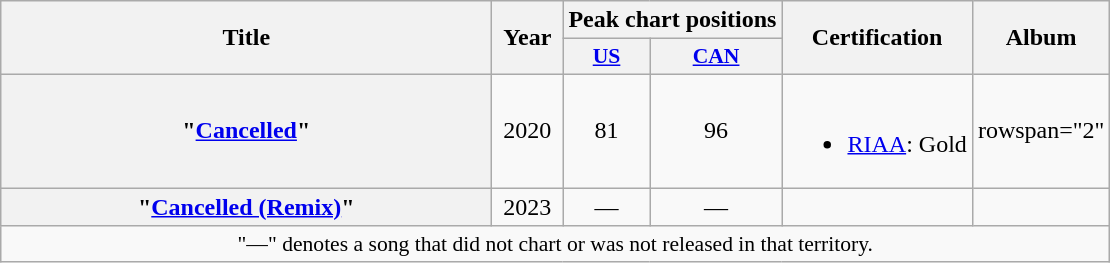<table class="wikitable plainrowheaders" style="text-align:center;">
<tr>
<th rowspan="2" scope="col" style="width:20em;">Title</th>
<th rowspan="2" scope="col" style="width:2.5em;">Year</th>
<th colspan="2" scope="col">Peak chart positions</th>
<th rowspan="2" scope="col">Certification</th>
<th rowspan="2" scope="col">Album</th>
</tr>
<tr>
<th scope="col" style="font-size:90%;"><a href='#'>US</a><br></th>
<th scope="col" style="font-size:90%;"><a href='#'>CAN</a><br></th>
</tr>
<tr>
<th scope="row">"<a href='#'>Cancelled</a>"</th>
<td>2020</td>
<td>81</td>
<td>96</td>
<td><br><ul><li><a href='#'>RIAA</a>: Gold</li></ul></td>
<td>rowspan="2" </td>
</tr>
<tr>
<th scope="row">"<a href='#'>Cancelled (Remix)</a>"<br></th>
<td>2023</td>
<td>—</td>
<td>—</td>
<td></td>
</tr>
<tr>
<td colspan="6" style="font-size:90%">"—" denotes a song that did not chart or was not released in that territory.</td>
</tr>
</table>
